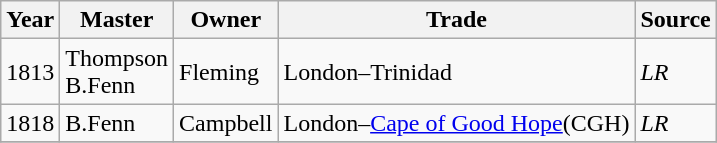<table class=" wikitable">
<tr>
<th>Year</th>
<th>Master</th>
<th>Owner</th>
<th>Trade</th>
<th>Source</th>
</tr>
<tr>
<td>1813</td>
<td>Thompson<br>B.Fenn</td>
<td>Fleming</td>
<td>London–Trinidad</td>
<td><em>LR</em></td>
</tr>
<tr>
<td>1818</td>
<td>B.Fenn</td>
<td>Campbell</td>
<td>London–<a href='#'>Cape of Good Hope</a>(CGH)</td>
<td><em>LR</em></td>
</tr>
<tr>
</tr>
</table>
